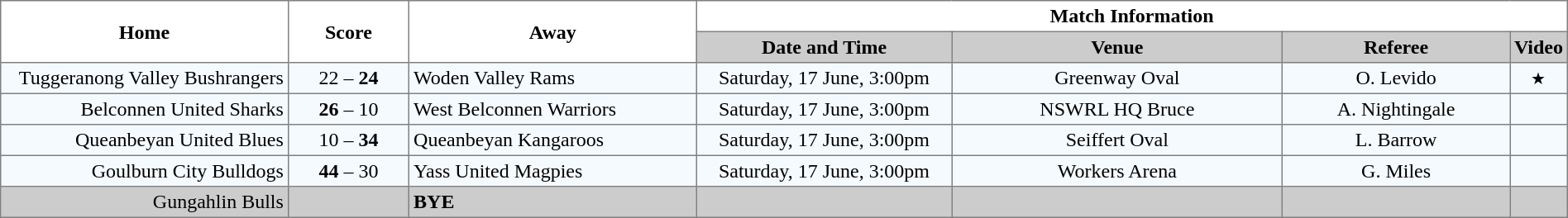<table border="1" cellpadding="3" cellspacing="0" width="100%" style="border-collapse:collapse;  text-align:center;">
<tr>
<th rowspan="2" width="19%">Home</th>
<th rowspan="2" width="8%">Score</th>
<th rowspan="2" width="19%">Away</th>
<th colspan="4">Match Information</th>
</tr>
<tr style="background:#CCCCCC">
<th width="17%">Date and Time</th>
<th width="22%">Venue</th>
<th width="50%">Referee</th>
<th>Video</th>
</tr>
<tr style="text-align:center; background:#f5faff;">
<td align="right">Tuggeranong Valley Bushrangers </td>
<td>22 – <strong>24</strong></td>
<td align="left"> Woden Valley Rams</td>
<td>Saturday, 17 June, 3:00pm</td>
<td>Greenway Oval</td>
<td>O. Levido</td>
<td><small>★</small></td>
</tr>
<tr style="text-align:center; background:#f5faff;">
<td align="right">Belconnen United Sharks </td>
<td><strong>26</strong> – 10</td>
<td align="left"> West Belconnen Warriors</td>
<td>Saturday, 17 June, 3:00pm</td>
<td>NSWRL HQ Bruce</td>
<td>A. Nightingale</td>
<td></td>
</tr>
<tr style="text-align:center; background:#f5faff;">
<td align="right">Queanbeyan United Blues </td>
<td>10 – <strong>34</strong></td>
<td align="left"> Queanbeyan Kangaroos</td>
<td>Saturday, 17 June, 3:00pm</td>
<td>Seiffert Oval</td>
<td>L. Barrow</td>
<td></td>
</tr>
<tr style="text-align:center; background:#f5faff;">
<td align="right">Goulburn City Bulldogs </td>
<td><strong>44</strong> – 30</td>
<td align="left"> Yass United Magpies</td>
<td>Saturday, 17 June, 3:00pm</td>
<td>Workers Arena</td>
<td>G. Miles</td>
<td></td>
</tr>
<tr style="text-align:center; background:#CCCCCC;">
<td align="right">Gungahlin Bulls </td>
<td></td>
<td align="left"><strong>BYE</strong></td>
<td></td>
<td></td>
<td></td>
<td></td>
</tr>
</table>
